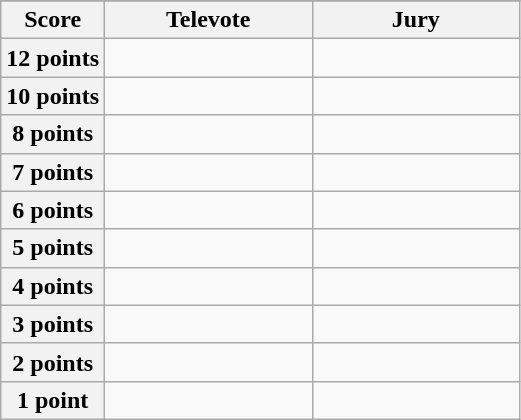<table class="wikitable">
<tr>
</tr>
<tr>
<th scope="col" width="20%">Score</th>
<th scope="col" width="40%">Televote</th>
<th scope="col" width="40%">Jury</th>
</tr>
<tr>
<th scope="row">12 points</th>
<td></td>
<td></td>
</tr>
<tr>
<th scope="row">10 points</th>
<td></td>
<td></td>
</tr>
<tr>
<th scope="row">8 points</th>
<td></td>
<td></td>
</tr>
<tr>
<th scope="row">7 points</th>
<td></td>
<td></td>
</tr>
<tr>
<th scope="row">6 points</th>
<td></td>
<td></td>
</tr>
<tr>
<th scope="row">5 points</th>
<td></td>
<td></td>
</tr>
<tr>
<th scope="row">4 points</th>
<td></td>
<td></td>
</tr>
<tr>
<th scope="row">3 points</th>
<td></td>
<td></td>
</tr>
<tr>
<th scope="row">2 points</th>
<td></td>
<td></td>
</tr>
<tr>
<th scope="row">1 point</th>
<td></td>
<td></td>
</tr>
</table>
